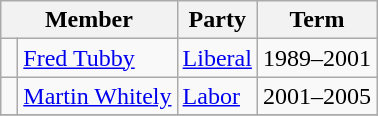<table class="wikitable">
<tr>
<th colspan="2">Member</th>
<th>Party</th>
<th>Term</th>
</tr>
<tr>
<td> </td>
<td><a href='#'>Fred Tubby</a></td>
<td><a href='#'>Liberal</a></td>
<td>1989–2001</td>
</tr>
<tr>
<td> </td>
<td><a href='#'>Martin Whitely</a></td>
<td><a href='#'>Labor</a></td>
<td>2001–2005</td>
</tr>
<tr>
</tr>
</table>
